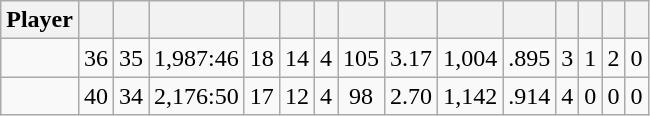<table class="wikitable sortable" style="text-align:center;">
<tr>
<th>Player</th>
<th></th>
<th></th>
<th></th>
<th></th>
<th></th>
<th></th>
<th></th>
<th></th>
<th></th>
<th></th>
<th></th>
<th></th>
<th></th>
<th></th>
</tr>
<tr>
<td></td>
<td>36</td>
<td>35</td>
<td>1,987:46</td>
<td>18</td>
<td>14</td>
<td>4</td>
<td>105</td>
<td>3.17</td>
<td>1,004</td>
<td>.895</td>
<td>3</td>
<td>1</td>
<td>2</td>
<td>0</td>
</tr>
<tr>
<td></td>
<td>40</td>
<td>34</td>
<td>2,176:50</td>
<td>17</td>
<td>12</td>
<td>4</td>
<td>98</td>
<td>2.70</td>
<td>1,142</td>
<td>.914</td>
<td>4</td>
<td>0</td>
<td>0</td>
<td>0</td>
</tr>
</table>
